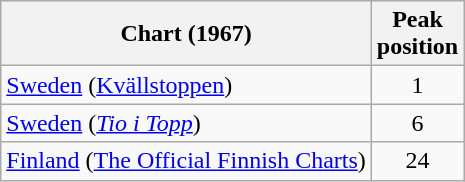<table class="wikitable sortable">
<tr>
<th>Chart (1967)</th>
<th>Peak<br>position</th>
</tr>
<tr>
<td><a href='#'>Sweden</a> (<a href='#'>Kvällstoppen</a>)</td>
<td align="center">1</td>
</tr>
<tr>
<td><a href='#'>Sweden</a> (<em><a href='#'>Tio i Topp</a></em>)</td>
<td style="text-align:center;">6</td>
</tr>
<tr>
<td><a href='#'>Finland</a> (<a href='#'>The Official Finnish Charts</a>)</td>
<td align="center">24</td>
</tr>
</table>
